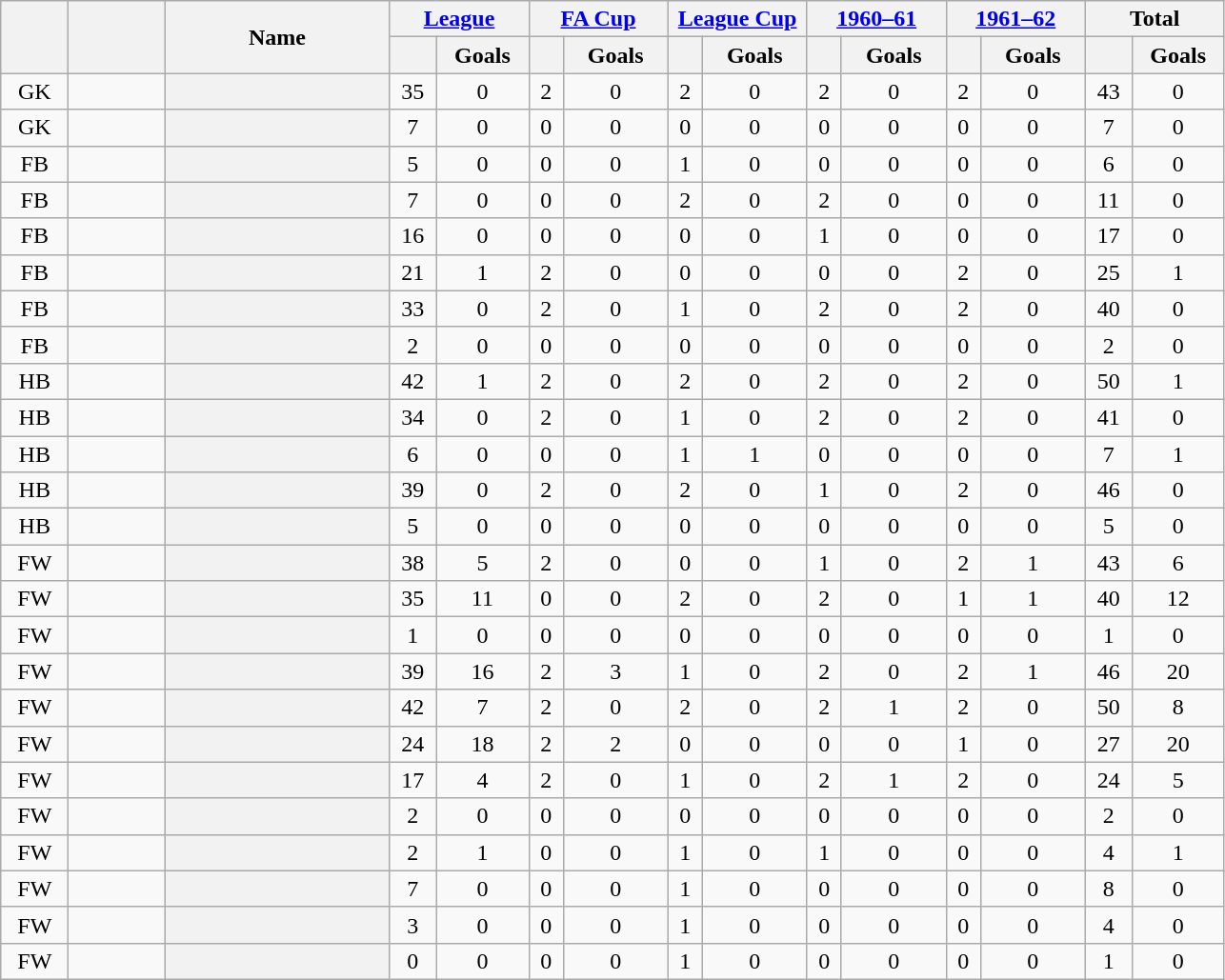<table class="wikitable sortable plainrowheaders" style="text-align:center;">
<tr>
<th rowspan="2" scope="col" width="40"></th>
<th rowspan="2" scope="col" width="60"></th>
<th rowspan="2" scope="col" width="150" scope=col>Name</th>
<th colspan="2" width="90"><a href='#'>League</a></th>
<th colspan="2" width="90"><a href='#'>FA Cup</a></th>
<th colspan="2" width="90"><a href='#'>League Cup</a></th>
<th colspan="2" width="90"><a href='#'>1960–61 </a></th>
<th colspan="2" width="90"><a href='#'>1961–62 </a></th>
<th colspan="2" width="90">Total</th>
</tr>
<tr>
<th scope="col"></th>
<th scope="col">Goals</th>
<th scope="col"></th>
<th scope="col">Goals</th>
<th scope="col"></th>
<th scope="col">Goals</th>
<th scope="col"></th>
<th scope="col">Goals</th>
<th scope="col"></th>
<th scope="col">Goals</th>
<th scope="col"></th>
<th scope="col">Goals</th>
</tr>
<tr>
<td data-sort-value=1>GK</td>
<td></td>
<th scope="row"></th>
<td>35</td>
<td>0</td>
<td>2</td>
<td>0</td>
<td>2</td>
<td>0</td>
<td>2</td>
<td>0</td>
<td>2</td>
<td>0</td>
<td>43</td>
<td>0</td>
</tr>
<tr>
<td data-sort-value=1>GK</td>
<td></td>
<th scope="row"></th>
<td>7</td>
<td>0</td>
<td>0</td>
<td>0</td>
<td>0</td>
<td>0</td>
<td>0</td>
<td>0</td>
<td>0</td>
<td>0</td>
<td>7</td>
<td>0</td>
</tr>
<tr>
<td data-sort-value=2>FB</td>
<td></td>
<th scope="row"> </th>
<td>5</td>
<td>0</td>
<td>0</td>
<td>0</td>
<td>1</td>
<td>0</td>
<td>0</td>
<td>0</td>
<td>0</td>
<td>0</td>
<td>6</td>
<td>0</td>
</tr>
<tr>
<td data-sort-value=2>FB</td>
<td></td>
<th scope="row"> </th>
<td>7</td>
<td>0</td>
<td>0</td>
<td>0</td>
<td>2</td>
<td>0</td>
<td>2</td>
<td>0</td>
<td>0</td>
<td>0</td>
<td>11</td>
<td>0</td>
</tr>
<tr>
<td data-sort-value=2>FB</td>
<td></td>
<th scope="row"></th>
<td>16</td>
<td>0</td>
<td>0</td>
<td>0</td>
<td>0</td>
<td>0</td>
<td>1</td>
<td>0</td>
<td>0</td>
<td>0</td>
<td>17</td>
<td>0</td>
</tr>
<tr>
<td data-sort-value=2>FB</td>
<td></td>
<th scope="row"></th>
<td>21</td>
<td>1</td>
<td>2</td>
<td>0</td>
<td>0</td>
<td>0</td>
<td>0</td>
<td>0</td>
<td>2</td>
<td>0</td>
<td>25</td>
<td>1</td>
</tr>
<tr>
<td data-sort-value=2>FB</td>
<td></td>
<th scope="row"></th>
<td>33</td>
<td>0</td>
<td>2</td>
<td>0</td>
<td>1</td>
<td>0</td>
<td>2</td>
<td>0</td>
<td>2</td>
<td>0</td>
<td>40</td>
<td>0</td>
</tr>
<tr>
<td data-sort-value=2>FB</td>
<td></td>
<th scope="row"></th>
<td>2</td>
<td>0</td>
<td>0</td>
<td>0</td>
<td>0</td>
<td>0</td>
<td>0</td>
<td>0</td>
<td>0</td>
<td>0</td>
<td>2</td>
<td>0</td>
</tr>
<tr>
<td data-sort-value=3>HB</td>
<td></td>
<th scope="row"></th>
<td>42</td>
<td>1</td>
<td>2</td>
<td>0</td>
<td>2</td>
<td>0</td>
<td>2</td>
<td>0</td>
<td>2</td>
<td>0</td>
<td>50</td>
<td>1</td>
</tr>
<tr>
<td data-sort-value=3>HB</td>
<td></td>
<th scope="row"></th>
<td>34</td>
<td>0</td>
<td>2</td>
<td>0</td>
<td>1</td>
<td>0</td>
<td>2</td>
<td>0</td>
<td>2</td>
<td>0</td>
<td>41</td>
<td>0</td>
</tr>
<tr>
<td data-sort-value=3>HB</td>
<td></td>
<th scope="row"> </th>
<td>6</td>
<td>0</td>
<td>0</td>
<td>0</td>
<td>1</td>
<td>1</td>
<td>0</td>
<td>0</td>
<td>0</td>
<td>0</td>
<td>7</td>
<td>1</td>
</tr>
<tr>
<td data-sort-value=3>HB</td>
<td></td>
<th scope="row"></th>
<td>39</td>
<td>0</td>
<td>2</td>
<td>0</td>
<td>2</td>
<td>0</td>
<td>1</td>
<td>0</td>
<td>2</td>
<td>0</td>
<td>46</td>
<td>0</td>
</tr>
<tr>
<td data-sort-value=3>HB</td>
<td></td>
<th scope="row"></th>
<td>5</td>
<td>0</td>
<td>0</td>
<td>0</td>
<td>0</td>
<td>0</td>
<td>0</td>
<td>0</td>
<td>0</td>
<td>0</td>
<td>5</td>
<td>0</td>
</tr>
<tr>
<td data-sort-value=4>FW</td>
<td></td>
<th scope="row"></th>
<td>38</td>
<td>5</td>
<td>2</td>
<td>0</td>
<td>0</td>
<td>0</td>
<td>1</td>
<td>0</td>
<td>2</td>
<td>1</td>
<td>43</td>
<td>6</td>
</tr>
<tr>
<td data-sort-value=4>FW</td>
<td></td>
<th scope="row"></th>
<td>35</td>
<td>11</td>
<td>0</td>
<td>0</td>
<td>2</td>
<td>0</td>
<td>2</td>
<td>0</td>
<td>1</td>
<td>1</td>
<td>40</td>
<td>12</td>
</tr>
<tr>
<td data-sort-value=4>FW</td>
<td></td>
<th scope="row"></th>
<td>1</td>
<td>0</td>
<td>0</td>
<td>0</td>
<td>0</td>
<td>0</td>
<td>0</td>
<td>0</td>
<td>0</td>
<td>0</td>
<td>1</td>
<td>0</td>
</tr>
<tr>
<td data-sort-value=4>FW</td>
<td></td>
<th scope="row"></th>
<td>39</td>
<td>16</td>
<td>2</td>
<td>3</td>
<td>1</td>
<td>0</td>
<td>2</td>
<td>0</td>
<td>2</td>
<td>1</td>
<td>46</td>
<td>20</td>
</tr>
<tr>
<td data-sort-value=4>FW</td>
<td></td>
<th scope="row"></th>
<td>42</td>
<td>7</td>
<td>2</td>
<td>0</td>
<td>2</td>
<td>0</td>
<td>2</td>
<td>1</td>
<td>2</td>
<td>0</td>
<td>50</td>
<td>8</td>
</tr>
<tr>
<td data-sort-value=4>FW</td>
<td></td>
<th scope="row"></th>
<td>24</td>
<td>18</td>
<td>2</td>
<td>2</td>
<td>0</td>
<td>0</td>
<td>0</td>
<td>0</td>
<td>1</td>
<td>0</td>
<td>27</td>
<td>20</td>
</tr>
<tr>
<td data-sort-value=4>FW</td>
<td></td>
<th scope="row"></th>
<td>17</td>
<td>4</td>
<td>2</td>
<td>0</td>
<td>1</td>
<td>0</td>
<td>2</td>
<td>1</td>
<td>2</td>
<td>0</td>
<td>24</td>
<td>5</td>
</tr>
<tr>
<td data-sort-value=4>FW</td>
<td></td>
<th scope="row"> </th>
<td>2</td>
<td>0</td>
<td>0</td>
<td>0</td>
<td>0</td>
<td>0</td>
<td>0</td>
<td>0</td>
<td>0</td>
<td>0</td>
<td>2</td>
<td>0</td>
</tr>
<tr>
<td data-sort-value=4>FW</td>
<td></td>
<th scope="row"></th>
<td>2</td>
<td>1</td>
<td>0</td>
<td>0</td>
<td>1</td>
<td>0</td>
<td>1</td>
<td>0</td>
<td>0</td>
<td>0</td>
<td>4</td>
<td>1</td>
</tr>
<tr>
<td data-sort-value=4>FW</td>
<td></td>
<th scope="row"></th>
<td>7</td>
<td>0</td>
<td>0</td>
<td>0</td>
<td>1</td>
<td>0</td>
<td>0</td>
<td>0</td>
<td>0</td>
<td>0</td>
<td>8</td>
<td>0</td>
</tr>
<tr>
<td data-sort-value=4>FW</td>
<td></td>
<th scope="row"> </th>
<td>3</td>
<td>0</td>
<td>0</td>
<td>0</td>
<td>1</td>
<td>0</td>
<td>0</td>
<td>0</td>
<td>0</td>
<td>0</td>
<td>4</td>
<td>0</td>
</tr>
<tr>
<td data-sort-value=4>FW</td>
<td></td>
<th scope="row"></th>
<td>0</td>
<td>0</td>
<td>0</td>
<td>0</td>
<td>1</td>
<td>0</td>
<td>0</td>
<td>0</td>
<td>0</td>
<td>0</td>
<td>1</td>
<td>0</td>
</tr>
</table>
